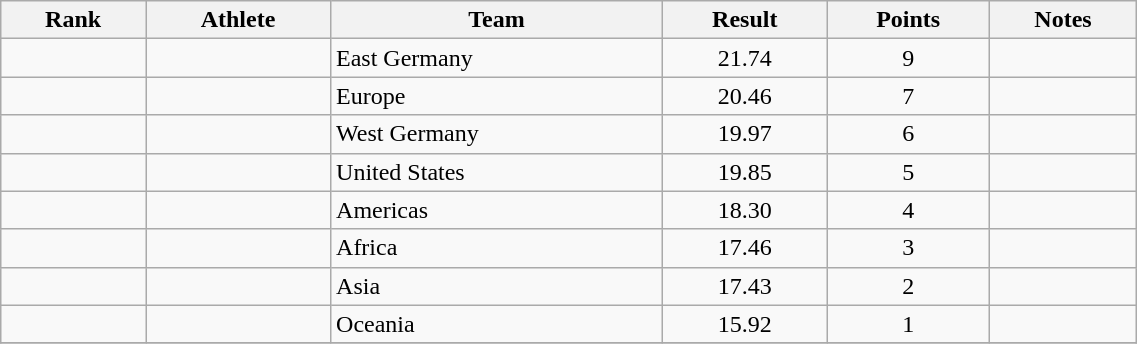<table class="wikitable sortable" style="text-align:center" width="60%">
<tr>
<th>Rank</th>
<th>Athlete</th>
<th>Team</th>
<th>Result</th>
<th>Points</th>
<th>Notes</th>
</tr>
<tr>
<td></td>
<td align="left"></td>
<td align=left>East Germany</td>
<td>21.74</td>
<td>9</td>
<td></td>
</tr>
<tr>
<td></td>
<td align="left"></td>
<td align=left>Europe</td>
<td>20.46</td>
<td>7</td>
<td></td>
</tr>
<tr>
<td></td>
<td align="left"></td>
<td align=left>West Germany</td>
<td>19.97</td>
<td>6</td>
<td></td>
</tr>
<tr>
<td></td>
<td align="left"></td>
<td align=left>United States</td>
<td>19.85</td>
<td>5</td>
<td></td>
</tr>
<tr>
<td></td>
<td align="left"></td>
<td align=left>Americas</td>
<td>18.30</td>
<td>4</td>
<td></td>
</tr>
<tr>
<td></td>
<td align="left"></td>
<td align=left>Africa</td>
<td>17.46</td>
<td>3</td>
<td></td>
</tr>
<tr>
<td></td>
<td align="left"></td>
<td align=left>Asia</td>
<td>17.43</td>
<td>2</td>
<td></td>
</tr>
<tr>
<td></td>
<td align="left"></td>
<td align=left>Oceania</td>
<td>15.92</td>
<td>1</td>
<td></td>
</tr>
<tr>
</tr>
</table>
